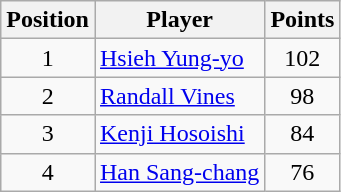<table class=wikitable>
<tr>
<th>Position</th>
<th>Player</th>
<th>Points</th>
</tr>
<tr>
<td align=center>1</td>
<td> <a href='#'>Hsieh Yung-yo</a></td>
<td align=center>102</td>
</tr>
<tr>
<td align=center>2</td>
<td> <a href='#'>Randall Vines</a></td>
<td align=center>98</td>
</tr>
<tr>
<td align=center>3</td>
<td> <a href='#'>Kenji Hosoishi</a></td>
<td align=center>84</td>
</tr>
<tr>
<td align=center>4</td>
<td> <a href='#'>Han Sang-chang</a></td>
<td align=center>76</td>
</tr>
</table>
